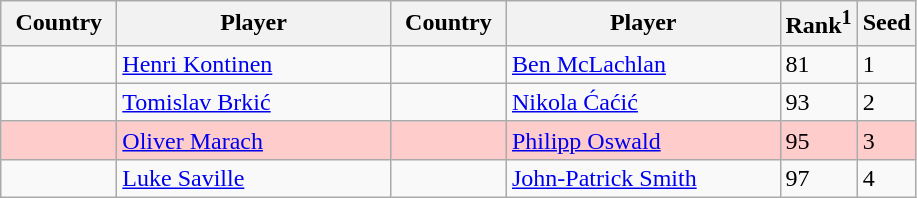<table class="sortable wikitable">
<tr>
<th width="70">Country</th>
<th width="175">Player</th>
<th width="70">Country</th>
<th width="175">Player</th>
<th>Rank<sup>1</sup></th>
<th>Seed</th>
</tr>
<tr>
<td></td>
<td><a href='#'>Henri Kontinen</a></td>
<td></td>
<td><a href='#'>Ben McLachlan</a></td>
<td>81</td>
<td>1</td>
</tr>
<tr>
<td></td>
<td><a href='#'>Tomislav Brkić</a></td>
<td></td>
<td><a href='#'>Nikola Ćaćić</a></td>
<td>93</td>
<td>2</td>
</tr>
<tr bgcolor=#fcc>
<td></td>
<td><a href='#'>Oliver Marach</a></td>
<td></td>
<td><a href='#'>Philipp Oswald</a></td>
<td>95</td>
<td>3</td>
</tr>
<tr>
<td></td>
<td><a href='#'>Luke Saville</a></td>
<td></td>
<td><a href='#'>John-Patrick Smith</a></td>
<td>97</td>
<td>4</td>
</tr>
</table>
